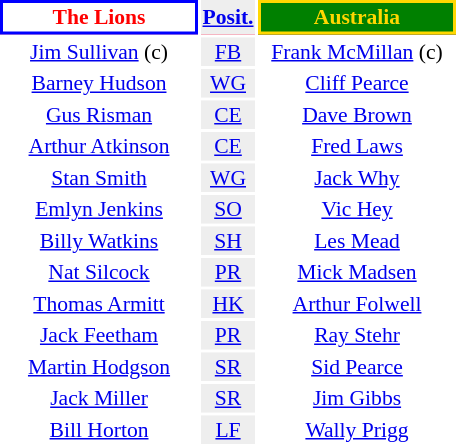<table align=right style="font-size:90%; margin-left:1em">
<tr bgcolor=#FF0033>
<th align="centre" width="126" style="border: 2px solid blue; background: white; color: red">The Lions</th>
<th align="center" style="background: #eeeeee; color: black"><a href='#'>Posit.</a></th>
<th align="centre" width="126" style="border: 2px solid gold; background: green; color: gold">Australia</th>
</tr>
<tr>
<td align="center"><a href='#'>Jim Sullivan</a> (c)</td>
<td align="center" style="background: #eeeeee"><a href='#'>FB</a></td>
<td align="center"><a href='#'>Frank McMillan</a> (c)</td>
</tr>
<tr>
<td align="center"><a href='#'>Barney Hudson</a></td>
<td align="center" style="background: #eeeeee"><a href='#'>WG</a></td>
<td align="center"><a href='#'>Cliff Pearce</a></td>
</tr>
<tr>
<td align="center"><a href='#'>Gus Risman</a></td>
<td align="center" style="background: #eeeeee"><a href='#'>CE</a></td>
<td align="center"><a href='#'>Dave Brown</a></td>
</tr>
<tr>
<td align="center"><a href='#'>Arthur Atkinson</a></td>
<td align="center" style="background: #eeeeee"><a href='#'>CE</a></td>
<td align="center"><a href='#'>Fred Laws</a></td>
</tr>
<tr>
<td align="center"><a href='#'>Stan Smith</a></td>
<td align="center" style="background: #eeeeee"><a href='#'>WG</a></td>
<td align="center"><a href='#'>Jack Why</a></td>
</tr>
<tr>
<td align="center"><a href='#'>Emlyn Jenkins</a></td>
<td align="center" style="background: #eeeeee"><a href='#'>SO</a></td>
<td align="center"><a href='#'>Vic Hey</a></td>
</tr>
<tr>
<td align="center"><a href='#'>Billy Watkins</a></td>
<td align="center" style="background: #eeeeee"><a href='#'>SH</a></td>
<td align="center"><a href='#'>Les Mead</a></td>
</tr>
<tr>
<td align="center"><a href='#'>Nat Silcock</a></td>
<td align="center" style="background: #eeeeee"><a href='#'>PR</a></td>
<td align="center"><a href='#'>Mick Madsen</a></td>
</tr>
<tr>
<td align="center"><a href='#'>Thomas Armitt</a></td>
<td align="center" style="background: #eeeeee"><a href='#'>HK</a></td>
<td align="center"><a href='#'>Arthur Folwell</a></td>
</tr>
<tr>
<td align="center"><a href='#'>Jack Feetham</a></td>
<td align="center" style="background: #eeeeee"><a href='#'>PR</a></td>
<td align="center"><a href='#'>Ray Stehr</a></td>
</tr>
<tr>
<td align="center"><a href='#'>Martin Hodgson</a></td>
<td align="center" style="background: #eeeeee"><a href='#'>SR</a></td>
<td align="center"><a href='#'>Sid Pearce</a></td>
</tr>
<tr>
<td align="center"><a href='#'>Jack Miller</a></td>
<td align="center" style="background: #eeeeee"><a href='#'>SR</a></td>
<td align="center"><a href='#'>Jim Gibbs</a></td>
</tr>
<tr>
<td align="center"><a href='#'>Bill Horton</a></td>
<td align="center" style="background: #eeeeee"><a href='#'>LF</a></td>
<td align="center"><a href='#'>Wally Prigg</a></td>
</tr>
</table>
